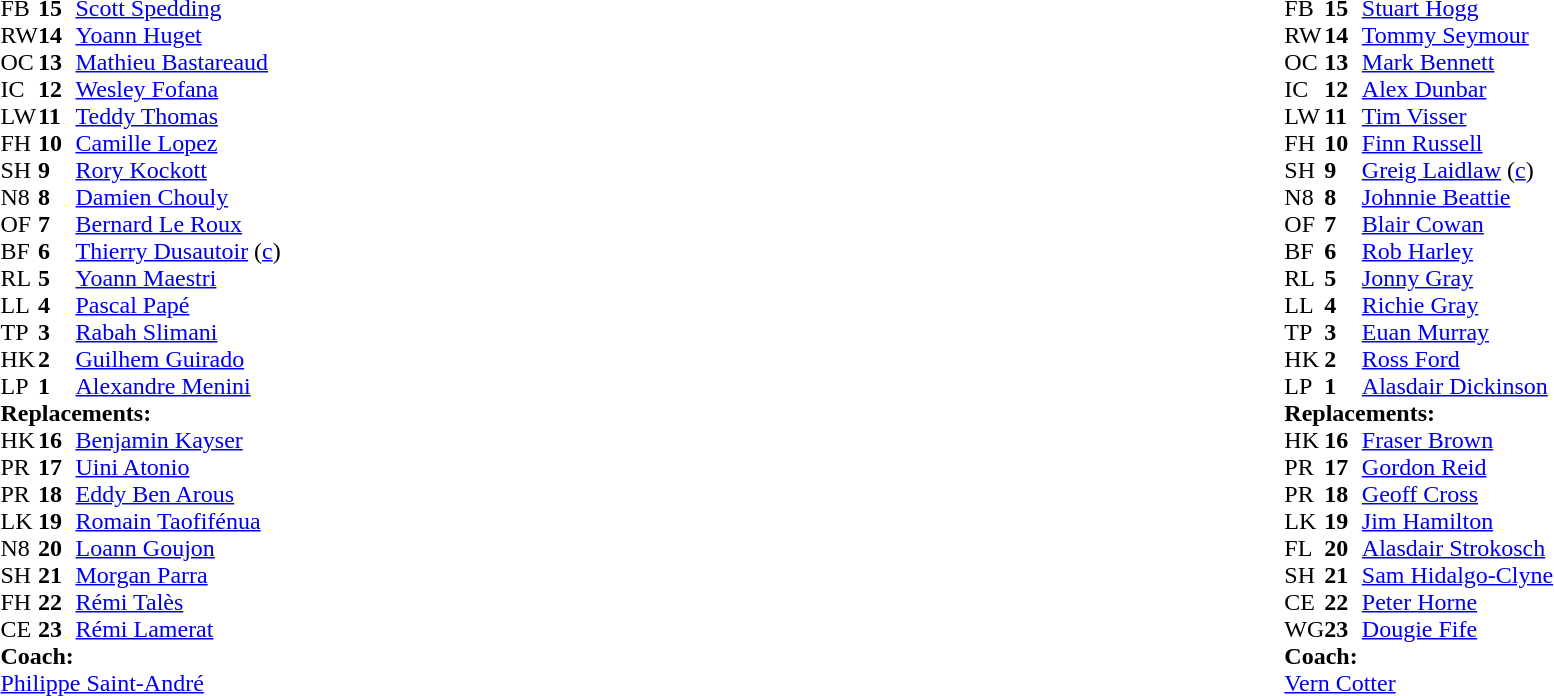<table style="width:100%">
<tr>
<td style="vertical-align:top; width:50%"><br><table cellspacing="0" cellpadding="0">
<tr>
<th width="25"></th>
<th width="25"></th>
</tr>
<tr>
<td>FB</td>
<td><strong>15</strong></td>
<td><a href='#'>Scott Spedding</a></td>
</tr>
<tr>
<td>RW</td>
<td><strong>14</strong></td>
<td><a href='#'>Yoann Huget</a></td>
</tr>
<tr>
<td>OC</td>
<td><strong>13</strong></td>
<td><a href='#'>Mathieu Bastareaud</a></td>
<td></td>
<td></td>
</tr>
<tr>
<td>IC</td>
<td><strong>12</strong></td>
<td><a href='#'>Wesley Fofana</a></td>
</tr>
<tr>
<td>LW</td>
<td><strong>11</strong></td>
<td><a href='#'>Teddy Thomas</a></td>
</tr>
<tr>
<td>FH</td>
<td><strong>10</strong></td>
<td><a href='#'>Camille Lopez</a></td>
</tr>
<tr>
<td>SH</td>
<td><strong>9</strong></td>
<td><a href='#'>Rory Kockott</a></td>
<td></td>
<td></td>
</tr>
<tr>
<td>N8</td>
<td><strong>8</strong></td>
<td><a href='#'>Damien Chouly</a></td>
</tr>
<tr>
<td>OF</td>
<td><strong>7</strong></td>
<td><a href='#'>Bernard Le Roux</a></td>
</tr>
<tr>
<td>BF</td>
<td><strong>6</strong></td>
<td><a href='#'>Thierry Dusautoir</a> (<a href='#'>c</a>)</td>
<td></td>
<td></td>
</tr>
<tr>
<td>RL</td>
<td><strong>5</strong></td>
<td><a href='#'>Yoann Maestri</a></td>
</tr>
<tr>
<td>LL</td>
<td><strong>4</strong></td>
<td><a href='#'>Pascal Papé</a></td>
<td></td>
<td></td>
</tr>
<tr>
<td>TP</td>
<td><strong>3</strong></td>
<td><a href='#'>Rabah Slimani</a></td>
<td></td>
<td></td>
</tr>
<tr>
<td>HK</td>
<td><strong>2</strong></td>
<td><a href='#'>Guilhem Guirado</a></td>
<td></td>
<td></td>
</tr>
<tr>
<td>LP</td>
<td><strong>1</strong></td>
<td><a href='#'>Alexandre Menini</a></td>
<td></td>
<td></td>
</tr>
<tr>
<td colspan=3><strong>Replacements:</strong></td>
</tr>
<tr>
<td>HK</td>
<td><strong>16</strong></td>
<td><a href='#'>Benjamin Kayser</a></td>
<td></td>
<td></td>
</tr>
<tr>
<td>PR</td>
<td><strong>17</strong></td>
<td><a href='#'>Uini Atonio</a></td>
<td></td>
<td></td>
</tr>
<tr>
<td>PR</td>
<td><strong>18</strong></td>
<td><a href='#'>Eddy Ben Arous</a></td>
<td></td>
<td></td>
</tr>
<tr>
<td>LK</td>
<td><strong>19</strong></td>
<td><a href='#'>Romain Taofifénua</a></td>
<td></td>
<td></td>
</tr>
<tr>
<td>N8</td>
<td><strong>20</strong></td>
<td><a href='#'>Loann Goujon</a></td>
<td></td>
<td></td>
</tr>
<tr>
<td>SH</td>
<td><strong>21</strong></td>
<td><a href='#'>Morgan Parra</a></td>
<td></td>
<td></td>
</tr>
<tr>
<td>FH</td>
<td><strong>22</strong></td>
<td><a href='#'>Rémi Talès</a></td>
</tr>
<tr>
<td>CE</td>
<td><strong>23</strong></td>
<td><a href='#'>Rémi Lamerat</a></td>
<td></td>
<td></td>
</tr>
<tr>
<td colspan=3><strong>Coach:</strong></td>
</tr>
<tr>
<td colspan="4"> <a href='#'>Philippe Saint-André</a></td>
</tr>
</table>
</td>
<td style="vertical-align:top"></td>
<td style="vertical-align:top; width:50%"><br><table cellspacing="0" cellpadding="0" style="margin:auto">
<tr>
<th width="25"></th>
<th width="25"></th>
</tr>
<tr>
<td>FB</td>
<td><strong>15</strong></td>
<td><a href='#'>Stuart Hogg</a></td>
</tr>
<tr>
<td>RW</td>
<td><strong>14</strong></td>
<td><a href='#'>Tommy Seymour</a></td>
<td></td>
<td></td>
</tr>
<tr>
<td>OC</td>
<td><strong>13</strong></td>
<td><a href='#'>Mark Bennett</a></td>
</tr>
<tr>
<td>IC</td>
<td><strong>12</strong></td>
<td><a href='#'>Alex Dunbar</a></td>
<td></td>
<td></td>
</tr>
<tr>
<td>LW</td>
<td><strong>11</strong></td>
<td><a href='#'>Tim Visser</a></td>
</tr>
<tr>
<td>FH</td>
<td><strong>10</strong></td>
<td><a href='#'>Finn Russell</a></td>
</tr>
<tr>
<td>SH</td>
<td><strong>9</strong></td>
<td><a href='#'>Greig Laidlaw</a> (<a href='#'>c</a>)</td>
<td></td>
<td></td>
</tr>
<tr>
<td>N8</td>
<td><strong>8</strong></td>
<td><a href='#'>Johnnie Beattie</a></td>
<td></td>
</tr>
<tr>
<td>OF</td>
<td><strong>7</strong></td>
<td><a href='#'>Blair Cowan</a></td>
<td></td>
<td></td>
<td></td>
<td></td>
</tr>
<tr>
<td>BF</td>
<td><strong>6</strong></td>
<td><a href='#'>Rob Harley</a></td>
<td></td>
<td></td>
<td></td>
<td></td>
</tr>
<tr>
<td>RL</td>
<td><strong>5</strong></td>
<td><a href='#'>Jonny Gray</a></td>
</tr>
<tr>
<td>LL</td>
<td><strong>4</strong></td>
<td><a href='#'>Richie Gray</a></td>
<td></td>
<td></td>
</tr>
<tr>
<td>TP</td>
<td><strong>3</strong></td>
<td><a href='#'>Euan Murray</a></td>
<td></td>
<td></td>
</tr>
<tr>
<td>HK</td>
<td><strong>2</strong></td>
<td><a href='#'>Ross Ford</a></td>
<td></td>
<td></td>
</tr>
<tr>
<td>LP</td>
<td><strong>1</strong></td>
<td><a href='#'>Alasdair Dickinson</a></td>
<td></td>
<td></td>
</tr>
<tr>
<td colspan=3><strong>Replacements:</strong></td>
</tr>
<tr>
<td>HK</td>
<td><strong>16</strong></td>
<td><a href='#'>Fraser Brown</a></td>
<td></td>
<td></td>
</tr>
<tr>
<td>PR</td>
<td><strong>17</strong></td>
<td><a href='#'>Gordon Reid</a></td>
<td></td>
<td></td>
</tr>
<tr>
<td>PR</td>
<td><strong>18</strong></td>
<td><a href='#'>Geoff Cross</a></td>
<td></td>
<td></td>
</tr>
<tr>
<td>LK</td>
<td><strong>19</strong></td>
<td><a href='#'>Jim Hamilton</a></td>
<td></td>
<td></td>
</tr>
<tr>
<td>FL</td>
<td><strong>20</strong></td>
<td><a href='#'>Alasdair Strokosch</a></td>
<td></td>
<td></td>
</tr>
<tr>
<td>SH</td>
<td><strong>21</strong></td>
<td><a href='#'>Sam Hidalgo-Clyne</a></td>
<td></td>
<td></td>
</tr>
<tr>
<td>CE</td>
<td><strong>22</strong></td>
<td><a href='#'>Peter Horne</a></td>
<td></td>
<td></td>
</tr>
<tr>
<td>WG</td>
<td><strong>23</strong></td>
<td><a href='#'>Dougie Fife</a></td>
<td></td>
<td></td>
</tr>
<tr>
<td colspan=3><strong>Coach:</strong></td>
</tr>
<tr>
<td colspan="4"> <a href='#'>Vern Cotter</a></td>
</tr>
</table>
</td>
</tr>
</table>
